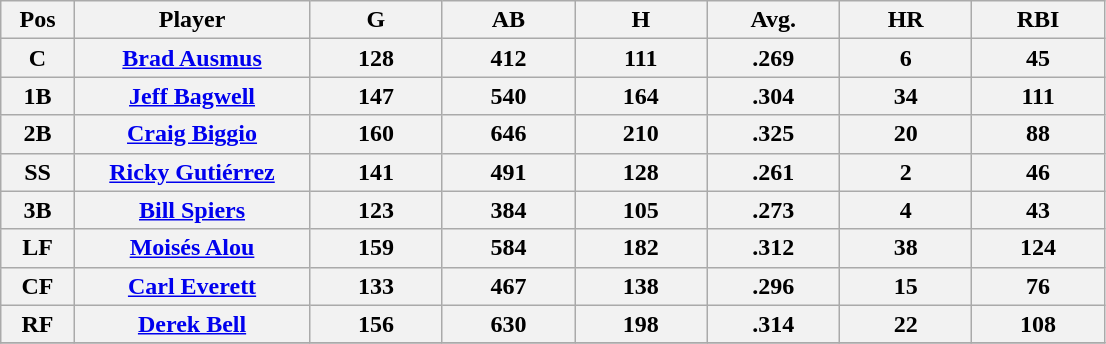<table class="wikitable sortable">
<tr>
<th bgcolor="#DDDDFF" width="5%">Pos</th>
<th bgcolor="#DDDDFF" width="16%">Player</th>
<th bgcolor="#DDDDFF" width="9%">G</th>
<th bgcolor="#DDDDFF" width="9%">AB</th>
<th bgcolor="#DDDDFF" width="9%">H</th>
<th bgcolor="#DDDDFF" width="9%">Avg.</th>
<th bgcolor="#DDDDFF" width="9%">HR</th>
<th bgcolor="#DDDDFF" width="9%">RBI</th>
</tr>
<tr>
<th>C</th>
<th><a href='#'>Brad Ausmus</a></th>
<th>128</th>
<th>412</th>
<th>111</th>
<th>.269</th>
<th>6</th>
<th>45</th>
</tr>
<tr>
<th>1B</th>
<th><a href='#'>Jeff Bagwell</a></th>
<th>147</th>
<th>540</th>
<th>164</th>
<th>.304</th>
<th>34</th>
<th>111</th>
</tr>
<tr>
<th>2B</th>
<th><a href='#'>Craig Biggio</a></th>
<th>160</th>
<th>646</th>
<th>210</th>
<th>.325</th>
<th>20</th>
<th>88</th>
</tr>
<tr>
<th>SS</th>
<th><a href='#'>Ricky Gutiérrez</a></th>
<th>141</th>
<th>491</th>
<th>128</th>
<th>.261</th>
<th>2</th>
<th>46</th>
</tr>
<tr>
<th>3B</th>
<th><a href='#'>Bill Spiers</a></th>
<th>123</th>
<th>384</th>
<th>105</th>
<th>.273</th>
<th>4</th>
<th>43</th>
</tr>
<tr>
<th>LF</th>
<th><a href='#'>Moisés Alou</a></th>
<th>159</th>
<th>584</th>
<th>182</th>
<th>.312</th>
<th>38</th>
<th>124</th>
</tr>
<tr>
<th>CF</th>
<th><a href='#'>Carl Everett</a></th>
<th>133</th>
<th>467</th>
<th>138</th>
<th>.296</th>
<th>15</th>
<th>76</th>
</tr>
<tr>
<th>RF</th>
<th><a href='#'>Derek Bell</a></th>
<th>156</th>
<th>630</th>
<th>198</th>
<th>.314</th>
<th>22</th>
<th>108</th>
</tr>
<tr align="center">
</tr>
</table>
